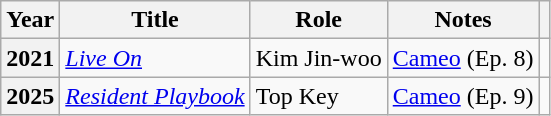<table class="wikitable plainrowheaders sortable">
<tr>
<th scope="col">Year</th>
<th scope="col">Title</th>
<th scope="col">Role</th>
<th scope="col" class="unsortable">Notes</th>
<th scope="col" class="unsortable"></th>
</tr>
<tr>
<th scope="row">2021</th>
<td><em><a href='#'>Live On</a></em></td>
<td>Kim Jin-woo</td>
<td><a href='#'>Cameo</a> (Ep. 8)</td>
<td style="text-align:center"></td>
</tr>
<tr>
<th scope="row">2025</th>
<td><em><a href='#'>Resident Playbook</a></em></td>
<td>Top Key</td>
<td><a href='#'>Cameo</a> (Ep. 9)</td>
<td style="text-align:center"></td>
</tr>
</table>
